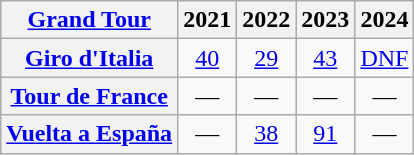<table class="wikitable plainrowheaders">
<tr>
<th scope="col"><a href='#'>Grand Tour</a></th>
<th scope="col">2021</th>
<th scope="col">2022</th>
<th scope="col">2023</th>
<th scope="col">2024</th>
</tr>
<tr style="text-align:center;">
<th scope="row"> <a href='#'>Giro d'Italia</a></th>
<td><a href='#'>40</a></td>
<td><a href='#'>29</a></td>
<td><a href='#'>43</a></td>
<td><a href='#'>DNF</a></td>
</tr>
<tr style="text-align:center;">
<th scope="row"> <a href='#'>Tour de France</a></th>
<td>—</td>
<td>—</td>
<td>—</td>
<td>—</td>
</tr>
<tr style="text-align:center;">
<th scope="row"> <a href='#'>Vuelta a España</a></th>
<td>—</td>
<td><a href='#'>38</a></td>
<td><a href='#'>91</a></td>
<td>—</td>
</tr>
</table>
